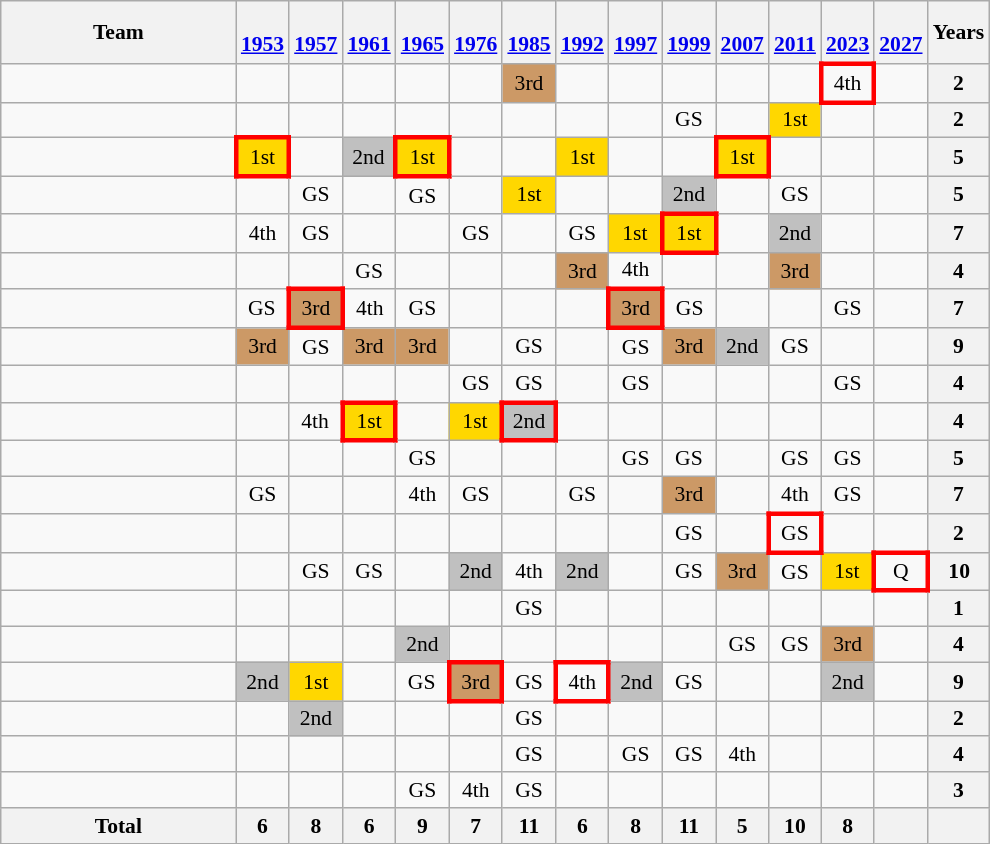<table class="wikitable" style="text-align:center; font-size:90%">
<tr>
<th width=150>Team</th>
<th><br><a href='#'>1953</a></th>
<th><br><a href='#'>1957</a></th>
<th><br><a href='#'>1961</a></th>
<th><br><a href='#'>1965</a></th>
<th><br><a href='#'>1976</a></th>
<th><br><a href='#'>1985</a></th>
<th><br><a href='#'>1992</a></th>
<th><br><a href='#'>1997</a></th>
<th><br><a href='#'>1999</a></th>
<th><br><a href='#'>2007</a></th>
<th><br><a href='#'>2011</a></th>
<th><br><a href='#'>2023</a></th>
<th><br><a href='#'>2027</a></th>
<th>Years</th>
</tr>
<tr>
<td align=left></td>
<td></td>
<td></td>
<td></td>
<td></td>
<td></td>
<td bgcolor=cc9966>3rd</td>
<td></td>
<td></td>
<td></td>
<td></td>
<td></td>
<td style="border: 3px solid red">4th</td>
<td></td>
<th>2</th>
</tr>
<tr>
<td align=left></td>
<td></td>
<td></td>
<td></td>
<td></td>
<td></td>
<td></td>
<td></td>
<td></td>
<td>GS</td>
<td></td>
<td bgcolor=Gold>1st</td>
<td></td>
<td></td>
<th>2</th>
</tr>
<tr>
<td align=left></td>
<td style="border: 3px solid red" bgcolor=Gold>1st</td>
<td></td>
<td bgcolor=Silver>2nd</td>
<td style="border: 3px solid red" bgcolor=Gold>1st</td>
<td></td>
<td></td>
<td bgcolor=Gold>1st</td>
<td></td>
<td></td>
<td style="border: 3px solid red" bgcolor=Gold>1st</td>
<td></td>
<td></td>
<td></td>
<th>5</th>
</tr>
<tr>
<td align=left></td>
<td></td>
<td>GS</td>
<td></td>
<td>GS</td>
<td></td>
<td bgcolor=Gold>1st</td>
<td></td>
<td></td>
<td bgcolor=Silver>2nd</td>
<td></td>
<td>GS</td>
<td></td>
<td></td>
<th>5</th>
</tr>
<tr>
<td align=left></td>
<td>4th</td>
<td>GS</td>
<td></td>
<td></td>
<td>GS</td>
<td></td>
<td>GS</td>
<td bgcolor=Gold>1st</td>
<td style="border: 3px solid red" bgcolor=Gold>1st</td>
<td></td>
<td bgcolor=Silver>2nd</td>
<td></td>
<td></td>
<th>7</th>
</tr>
<tr>
<td align=left></td>
<td></td>
<td></td>
<td>GS</td>
<td></td>
<td></td>
<td></td>
<td bgcolor=cc9966>3rd</td>
<td>4th</td>
<td></td>
<td></td>
<td bgcolor=cc9966>3rd</td>
<td></td>
<td></td>
<th>4</th>
</tr>
<tr>
<td align=left></td>
<td>GS</td>
<td style="border: 3px solid red" bgcolor=cc9966>3rd</td>
<td>4th</td>
<td>GS</td>
<td></td>
<td></td>
<td></td>
<td style="border: 3px solid red" bgcolor=cc9966>3rd</td>
<td>GS</td>
<td></td>
<td></td>
<td>GS</td>
<td></td>
<th>7</th>
</tr>
<tr>
<td align=left></td>
<td bgcolor=cc9966>3rd</td>
<td>GS</td>
<td bgcolor=cc9966>3rd</td>
<td bgcolor=cc9966>3rd</td>
<td></td>
<td>GS</td>
<td></td>
<td>GS</td>
<td bgcolor=cc9966>3rd</td>
<td bgcolor=Silver>2nd</td>
<td>GS</td>
<td></td>
<td></td>
<th>9</th>
</tr>
<tr>
<td align=left></td>
<td></td>
<td></td>
<td></td>
<td></td>
<td>GS</td>
<td>GS</td>
<td></td>
<td>GS</td>
<td></td>
<td></td>
<td></td>
<td>GS</td>
<td></td>
<th>4</th>
</tr>
<tr>
<td align=left></td>
<td></td>
<td>4th</td>
<td style="border: 3px solid red" bgcolor=Gold>1st</td>
<td></td>
<td bgcolor=Gold>1st</td>
<td style="border: 3px solid red" bgcolor=Silver>2nd</td>
<td></td>
<td></td>
<td></td>
<td></td>
<td></td>
<td></td>
<td></td>
<th>4</th>
</tr>
<tr>
<td align=left></td>
<td></td>
<td></td>
<td></td>
<td>GS</td>
<td></td>
<td></td>
<td></td>
<td>GS</td>
<td>GS</td>
<td></td>
<td>GS</td>
<td>GS</td>
<td></td>
<th>5</th>
</tr>
<tr>
<td align=left></td>
<td>GS</td>
<td></td>
<td></td>
<td>4th</td>
<td>GS</td>
<td></td>
<td>GS</td>
<td></td>
<td bgcolor=cc9966>3rd</td>
<td></td>
<td>4th</td>
<td>GS</td>
<td></td>
<th>7</th>
</tr>
<tr>
<td align=left></td>
<td></td>
<td></td>
<td></td>
<td></td>
<td></td>
<td></td>
<td></td>
<td></td>
<td>GS</td>
<td></td>
<td style="border: 3px solid red">GS</td>
<td></td>
<td></td>
<th>2</th>
</tr>
<tr>
<td align=left></td>
<td></td>
<td>GS</td>
<td>GS</td>
<td></td>
<td bgcolor=Silver>2nd</td>
<td>4th</td>
<td bgcolor=Silver>2nd</td>
<td></td>
<td>GS</td>
<td bgcolor=cc9966>3rd</td>
<td>GS</td>
<td bgcolor=Gold>1st</td>
<td style="border: 3px solid red">Q</td>
<th>10</th>
</tr>
<tr>
<td align=left></td>
<td></td>
<td></td>
<td></td>
<td></td>
<td></td>
<td>GS</td>
<td></td>
<td></td>
<td></td>
<td></td>
<td></td>
<td></td>
<td></td>
<th>1</th>
</tr>
<tr>
<td align=left></td>
<td></td>
<td></td>
<td></td>
<td bgcolor=Silver>2nd</td>
<td></td>
<td></td>
<td></td>
<td></td>
<td></td>
<td>GS</td>
<td>GS</td>
<td bgcolor=cc9966>3rd</td>
<td></td>
<th>4</th>
</tr>
<tr>
<td align=left></td>
<td bgcolor=Silver>2nd</td>
<td bgcolor=Gold>1st</td>
<td></td>
<td>GS</td>
<td style="border: 3px solid red" bgcolor=cc9966>3rd</td>
<td>GS</td>
<td style="border: 3px solid red">4th</td>
<td bgcolor=Silver>2nd</td>
<td>GS</td>
<td></td>
<td></td>
<td bgcolor=Silver>2nd</td>
<td></td>
<th>9</th>
</tr>
<tr>
<td align=left></td>
<td></td>
<td bgcolor=Silver>2nd</td>
<td></td>
<td></td>
<td></td>
<td>GS</td>
<td></td>
<td></td>
<td></td>
<td></td>
<td></td>
<td></td>
<td></td>
<th>2</th>
</tr>
<tr>
<td align=left></td>
<td></td>
<td></td>
<td></td>
<td></td>
<td></td>
<td>GS</td>
<td></td>
<td>GS</td>
<td>GS</td>
<td>4th</td>
<td></td>
<td></td>
<td></td>
<th>4</th>
</tr>
<tr>
<td align=left></td>
<td></td>
<td></td>
<td></td>
<td>GS</td>
<td>4th</td>
<td>GS</td>
<td></td>
<td></td>
<td></td>
<td></td>
<td></td>
<td></td>
<td></td>
<th>3</th>
</tr>
<tr>
<th>Total</th>
<th>6</th>
<th>8</th>
<th>6</th>
<th>9</th>
<th>7</th>
<th>11</th>
<th>6</th>
<th>8</th>
<th>11</th>
<th>5</th>
<th>10</th>
<th>8</th>
<th></th>
<th></th>
</tr>
</table>
